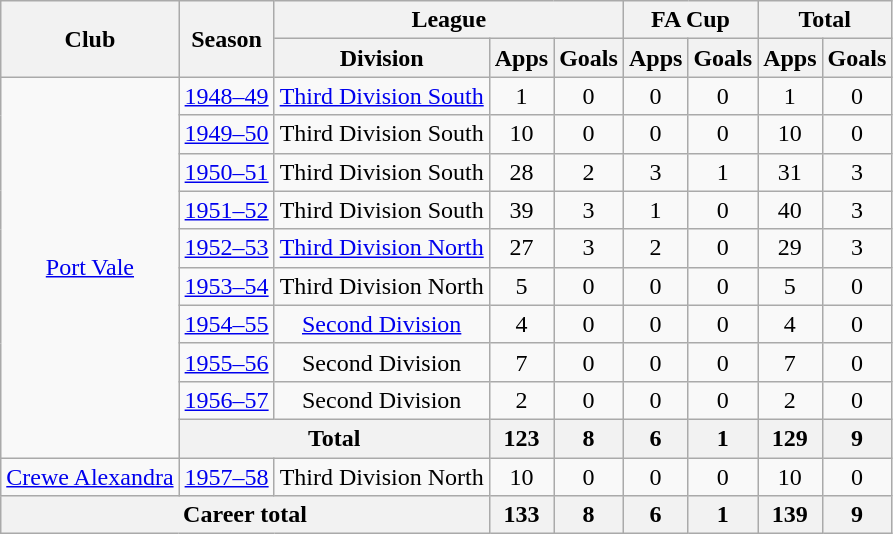<table class="wikitable" style="text-align: center;">
<tr>
<th rowspan="2">Club</th>
<th rowspan="2">Season</th>
<th colspan="3">League</th>
<th colspan="2">FA Cup</th>
<th colspan="2">Total</th>
</tr>
<tr>
<th>Division</th>
<th>Apps</th>
<th>Goals</th>
<th>Apps</th>
<th>Goals</th>
<th>Apps</th>
<th>Goals</th>
</tr>
<tr>
<td rowspan="10"><a href='#'>Port Vale</a></td>
<td><a href='#'>1948–49</a></td>
<td><a href='#'>Third Division South</a></td>
<td>1</td>
<td>0</td>
<td>0</td>
<td>0</td>
<td>1</td>
<td>0</td>
</tr>
<tr>
<td><a href='#'>1949–50</a></td>
<td>Third Division South</td>
<td>10</td>
<td>0</td>
<td>0</td>
<td>0</td>
<td>10</td>
<td>0</td>
</tr>
<tr>
<td><a href='#'>1950–51</a></td>
<td>Third Division South</td>
<td>28</td>
<td>2</td>
<td>3</td>
<td>1</td>
<td>31</td>
<td>3</td>
</tr>
<tr>
<td><a href='#'>1951–52</a></td>
<td>Third Division South</td>
<td>39</td>
<td>3</td>
<td>1</td>
<td>0</td>
<td>40</td>
<td>3</td>
</tr>
<tr>
<td><a href='#'>1952–53</a></td>
<td><a href='#'>Third Division North</a></td>
<td>27</td>
<td>3</td>
<td>2</td>
<td>0</td>
<td>29</td>
<td>3</td>
</tr>
<tr>
<td><a href='#'>1953–54</a></td>
<td>Third Division North</td>
<td>5</td>
<td>0</td>
<td>0</td>
<td>0</td>
<td>5</td>
<td>0</td>
</tr>
<tr>
<td><a href='#'>1954–55</a></td>
<td><a href='#'>Second Division</a></td>
<td>4</td>
<td>0</td>
<td>0</td>
<td>0</td>
<td>4</td>
<td>0</td>
</tr>
<tr>
<td><a href='#'>1955–56</a></td>
<td>Second Division</td>
<td>7</td>
<td>0</td>
<td>0</td>
<td>0</td>
<td>7</td>
<td>0</td>
</tr>
<tr>
<td><a href='#'>1956–57</a></td>
<td>Second Division</td>
<td>2</td>
<td>0</td>
<td>0</td>
<td>0</td>
<td>2</td>
<td>0</td>
</tr>
<tr>
<th colspan="2">Total</th>
<th>123</th>
<th>8</th>
<th>6</th>
<th>1</th>
<th>129</th>
<th>9</th>
</tr>
<tr>
<td><a href='#'>Crewe Alexandra</a></td>
<td><a href='#'>1957–58</a></td>
<td>Third Division North</td>
<td>10</td>
<td>0</td>
<td>0</td>
<td>0</td>
<td>10</td>
<td>0</td>
</tr>
<tr>
<th colspan="3">Career total</th>
<th>133</th>
<th>8</th>
<th>6</th>
<th>1</th>
<th>139</th>
<th>9</th>
</tr>
</table>
